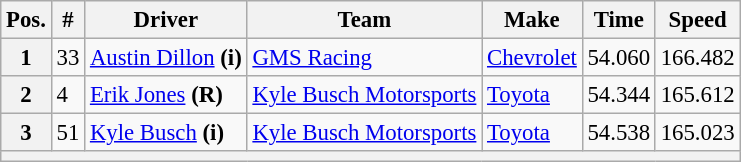<table class="wikitable" style="font-size:95%">
<tr>
<th>Pos.</th>
<th>#</th>
<th>Driver</th>
<th>Team</th>
<th>Make</th>
<th>Time</th>
<th>Speed</th>
</tr>
<tr>
<th>1</th>
<td>33</td>
<td><a href='#'>Austin Dillon</a> <strong>(i)</strong></td>
<td><a href='#'>GMS Racing</a></td>
<td><a href='#'>Chevrolet</a></td>
<td>54.060</td>
<td>166.482</td>
</tr>
<tr>
<th>2</th>
<td>4</td>
<td><a href='#'>Erik Jones</a> <strong>(R)</strong></td>
<td><a href='#'>Kyle Busch Motorsports</a></td>
<td><a href='#'>Toyota</a></td>
<td>54.344</td>
<td>165.612</td>
</tr>
<tr>
<th>3</th>
<td>51</td>
<td><a href='#'>Kyle Busch</a> <strong>(i)</strong></td>
<td><a href='#'>Kyle Busch Motorsports</a></td>
<td><a href='#'>Toyota</a></td>
<td>54.538</td>
<td>165.023</td>
</tr>
<tr>
<th colspan="7"></th>
</tr>
</table>
